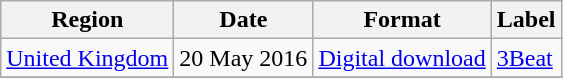<table class=wikitable>
<tr>
<th>Region</th>
<th>Date</th>
<th>Format</th>
<th>Label</th>
</tr>
<tr>
<td><a href='#'>United Kingdom</a></td>
<td>20 May 2016</td>
<td><a href='#'>Digital download</a></td>
<td><a href='#'>3Beat</a></td>
</tr>
<tr>
</tr>
</table>
